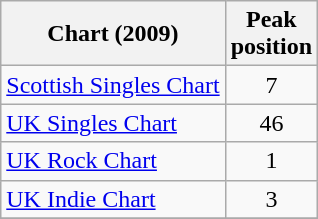<table class="wikitable">
<tr>
<th>Chart (2009)</th>
<th>Peak<br>position</th>
</tr>
<tr>
<td align="left"><a href='#'>Scottish Singles Chart</a></td>
<td align="center">7</td>
</tr>
<tr>
<td><a href='#'>UK Singles Chart</a></td>
<td align="center">46</td>
</tr>
<tr>
<td><a href='#'>UK Rock Chart</a></td>
<td align="center">1</td>
</tr>
<tr>
<td><a href='#'>UK Indie Chart</a></td>
<td align="center">3</td>
</tr>
<tr>
</tr>
</table>
